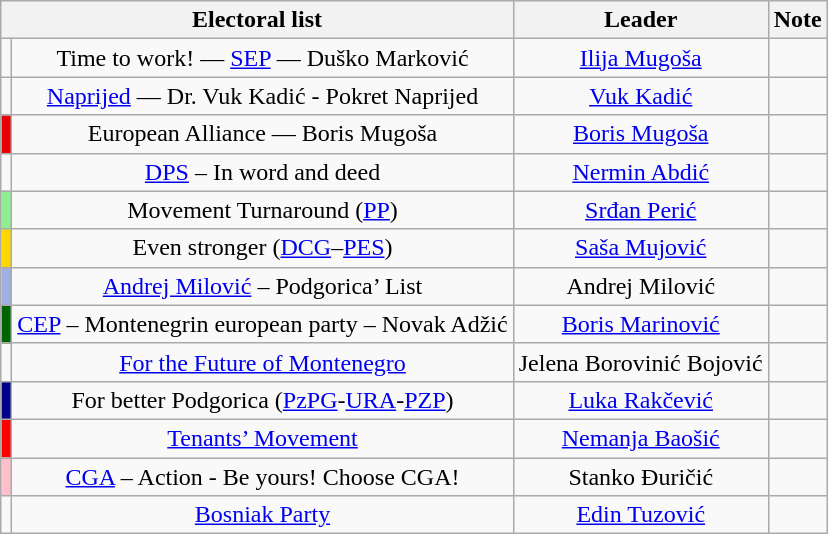<table class=wikitable style=text-align:center>
<tr>
<th colspan=2>Electoral list</th>
<th>Leader</th>
<th>Note</th>
</tr>
<tr>
<td bgcolor=></td>
<td>Time to work! — <a href='#'>SEP</a> — Duško Marković</td>
<td><a href='#'>Ilija Mugoša</a></td>
<td></td>
</tr>
<tr>
<td></td>
<td><a href='#'>Naprijed</a> — Dr. Vuk Kadić - Pokret Naprijed</td>
<td><a href='#'>Vuk Kadić</a></td>
<td></td>
</tr>
<tr>
<td bgcolor=#E90007></td>
<td>European Alliance  — Boris Mugoša</td>
<td><a href='#'>Boris Mugoša</a></td>
<td></td>
</tr>
<tr>
<td bgcolor= ></td>
<td><a href='#'>DPS</a> – In word and deed</td>
<td><a href='#'>Nermin Abdić</a></td>
<td></td>
</tr>
<tr>
<td bgcolor=lightgreen></td>
<td>Movement Turnaround (<a href='#'>PP</a>)</td>
<td><a href='#'>Srđan Perić</a></td>
<td></td>
</tr>
<tr>
<td bgcolor= #FFD700></td>
<td>Even stronger (<a href='#'>DCG</a>–<a href='#'>PES</a>)</td>
<td><a href='#'>Saša Mujović</a></td>
<td></td>
</tr>
<tr>
<td bgcolor=navyblue></td>
<td><a href='#'>Andrej Milović</a> – Podgorica’ List</td>
<td>Andrej Milović</td>
<td></td>
</tr>
<tr>
<td bgcolor=darkgreen></td>
<td><a href='#'>CEP</a> – Montenegrin european party – Novak Adžić</td>
<td><a href='#'>Boris Marinović</a></td>
<td></td>
</tr>
<tr>
<td bgcolor= ></td>
<td><a href='#'>For the Future of Montenegro</a></td>
<td>Jelena Borovinić Bojović</td>
<td></td>
</tr>
<tr>
<td bgcolor=#00008B></td>
<td>For better Podgorica (<a href='#'>PzPG</a>-<a href='#'>URA</a>-<a href='#'>PZP</a>)</td>
<td><a href='#'>Luka Rakčević</a></td>
<td></td>
</tr>
<tr>
<td bgcolor=red></td>
<td><a href='#'>Tenants’ Movement</a></td>
<td><a href='#'>Nemanja Baošić</a></td>
<td></td>
</tr>
<tr>
<td bgcolor=pink></td>
<td><a href='#'>CGA</a> – Action - Be yours! Choose CGA!</td>
<td>Stanko Đuričić</td>
<td></td>
</tr>
<tr>
<td bgcolor=></td>
<td><a href='#'>Bosniak Party</a></td>
<td><a href='#'>Edin Tuzović</a></td>
<td></td>
</tr>
</table>
